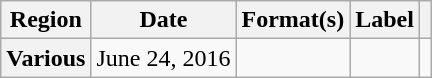<table class="wikitable plainrowheaders">
<tr>
<th scope="col">Region</th>
<th scope="col">Date</th>
<th scope="col">Format(s)</th>
<th scope="col">Label</th>
<th scope="col"></th>
</tr>
<tr>
<th scope="row">Various</th>
<td>June 24, 2016</td>
<td></td>
<td></td>
<td style="text-align:center;"></td>
</tr>
</table>
